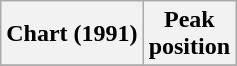<table class="wikitable plainrowheaders sortable" style="text-align:center;">
<tr>
<th scope="col">Chart (1991)</th>
<th scope="col">Peak<br>position</th>
</tr>
<tr>
</tr>
</table>
